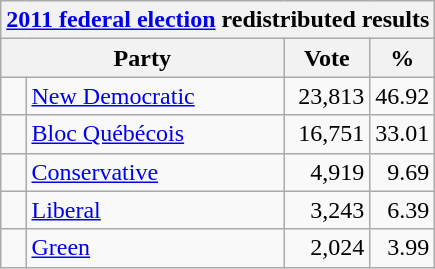<table class="wikitable">
<tr>
<th colspan="4"><a href='#'>2011 federal election</a> redistributed results</th>
</tr>
<tr>
<th bgcolor="#DDDDFF" width="130px" colspan="2">Party</th>
<th bgcolor="#DDDDFF" width="50px">Vote</th>
<th bgcolor="#DDDDFF" width="30px">%</th>
</tr>
<tr>
<td> </td>
<td><a href='#'>New Democratic</a></td>
<td align=right>23,813</td>
<td align=right>46.92</td>
</tr>
<tr>
<td> </td>
<td><a href='#'>Bloc Québécois</a></td>
<td align=right>16,751</td>
<td align=right>33.01</td>
</tr>
<tr>
<td> </td>
<td><a href='#'>Conservative</a></td>
<td align=right>4,919</td>
<td align=right>9.69</td>
</tr>
<tr>
<td> </td>
<td><a href='#'>Liberal</a></td>
<td align=right>3,243</td>
<td align=right>6.39</td>
</tr>
<tr>
<td> </td>
<td><a href='#'>Green</a></td>
<td align=right>2,024</td>
<td align=right>3.99</td>
</tr>
</table>
